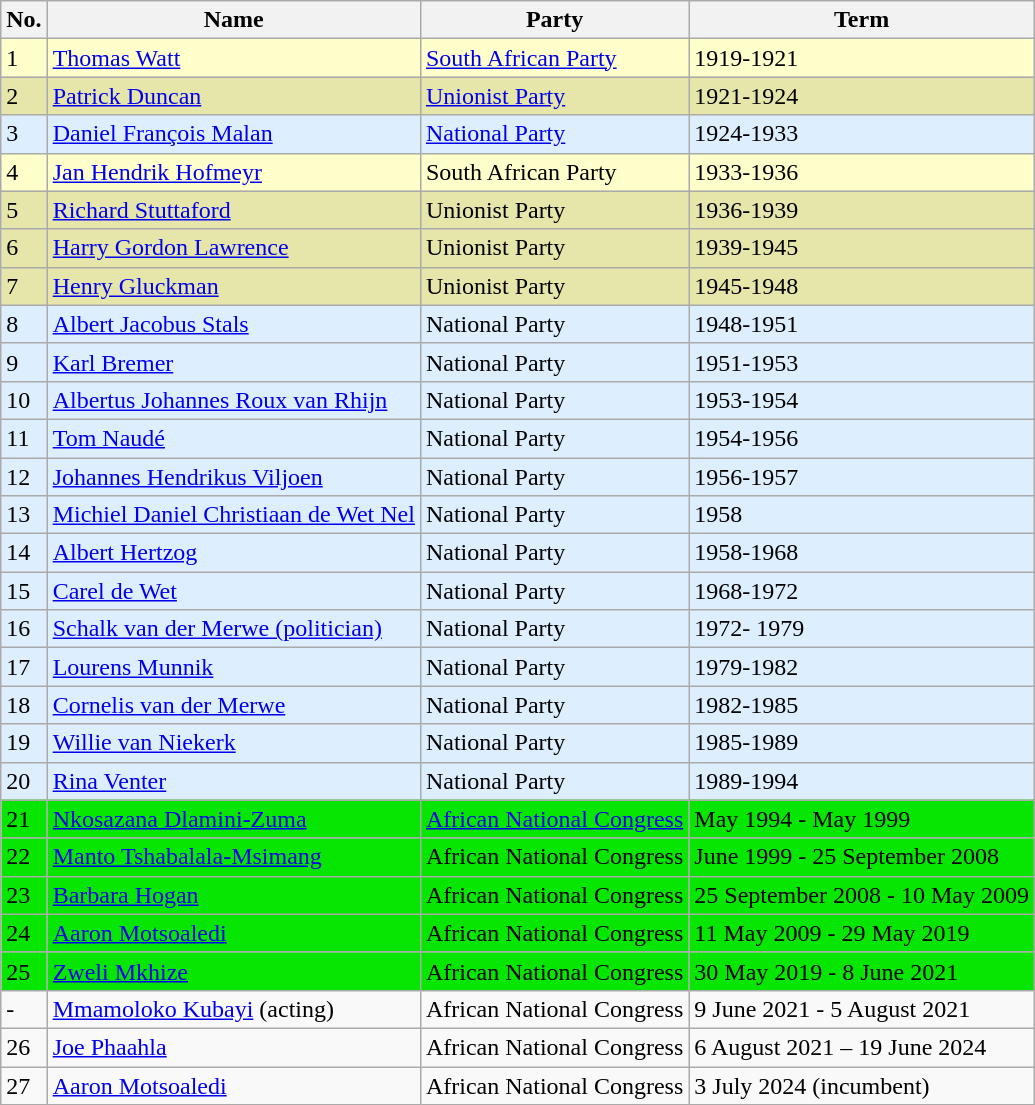<table class="wikitable">
<tr>
<th>No.</th>
<th>Name</th>
<th>Party</th>
<th>Term</th>
</tr>
<tr bgcolor=#FFFFCC>
<td>1</td>
<td><a href='#'>Thomas Watt</a></td>
<td><a href='#'>South African Party</a></td>
<td>1919-1921</td>
</tr>
<tr bgcolor=#E6E6AA>
<td>2</td>
<td><a href='#'>Patrick Duncan</a></td>
<td><a href='#'>Unionist Party</a></td>
<td>1921-1924</td>
</tr>
<tr bgcolor=#DDEEFF>
<td>3</td>
<td><a href='#'>Daniel François Malan</a></td>
<td><a href='#'>National Party</a></td>
<td>1924-1933</td>
</tr>
<tr bgcolor=#FFFFCC>
<td>4</td>
<td><a href='#'>Jan Hendrik Hofmeyr</a></td>
<td>South African Party</td>
<td>1933-1936</td>
</tr>
<tr bgcolor=#E6E6AA>
<td>5</td>
<td><a href='#'>Richard Stuttaford</a></td>
<td>Unionist Party</td>
<td>1936-1939</td>
</tr>
<tr bgcolor=#E6E6AA>
<td>6</td>
<td><a href='#'>Harry Gordon Lawrence</a></td>
<td>Unionist Party</td>
<td>1939-1945</td>
</tr>
<tr bgcolor=#E6E6AA>
<td>7</td>
<td><a href='#'>Henry Gluckman</a></td>
<td>Unionist Party</td>
<td>1945-1948</td>
</tr>
<tr bgcolor=#DDEEFF>
<td>8</td>
<td><a href='#'>Albert Jacobus Stals</a></td>
<td>National Party</td>
<td>1948-1951</td>
</tr>
<tr bgcolor=#DDEEFF>
<td>9</td>
<td><a href='#'>Karl Bremer</a></td>
<td>National Party</td>
<td>1951-1953</td>
</tr>
<tr bgcolor=#DDEEFF>
<td>10</td>
<td><a href='#'>Albertus Johannes Roux van Rhijn</a></td>
<td>National Party</td>
<td>1953-1954</td>
</tr>
<tr bgcolor=#DDEEFF>
<td>11</td>
<td><a href='#'>Tom Naudé</a></td>
<td>National Party</td>
<td>1954-1956</td>
</tr>
<tr bgcolor=#DDEEFF>
<td>12</td>
<td><a href='#'>Johannes Hendrikus Viljoen</a></td>
<td>National Party</td>
<td>1956-1957</td>
</tr>
<tr bgcolor=#DDEEFF>
<td>13</td>
<td><a href='#'>Michiel Daniel Christiaan de Wet Nel</a></td>
<td>National Party</td>
<td>1958</td>
</tr>
<tr bgcolor=#DDEEFF>
<td>14</td>
<td><a href='#'>Albert Hertzog</a></td>
<td>National Party</td>
<td>1958-1968</td>
</tr>
<tr bgcolor=#DDEEFF>
<td>15</td>
<td><a href='#'>Carel de Wet</a></td>
<td>National Party</td>
<td>1968-1972</td>
</tr>
<tr bgcolor=#DDEEFF>
<td>16</td>
<td><a href='#'>Schalk van der Merwe (politician)</a></td>
<td>National Party</td>
<td>1972- 1979</td>
</tr>
<tr bgcolor=#DDEEFF>
<td>17</td>
<td><a href='#'>Lourens Munnik</a></td>
<td>National Party</td>
<td>1979-1982</td>
</tr>
<tr bgcolor=#DDEEFF>
<td>18</td>
<td><a href='#'>Cornelis van der Merwe</a></td>
<td>National Party</td>
<td>1982-1985</td>
</tr>
<tr bgcolor=#DDEEFF>
<td>19</td>
<td><a href='#'>Willie van Niekerk</a></td>
<td>National Party</td>
<td>1985-1989</td>
</tr>
<tr bgcolor=#DDEEFF>
<td>20</td>
<td><a href='#'>Rina Venter</a></td>
<td>National Party</td>
<td>1989-1994</td>
</tr>
<tr bgcolor=#G6E6GG>
<td>21</td>
<td><a href='#'>Nkosazana Dlamini-Zuma</a></td>
<td><a href='#'>African National Congress</a></td>
<td>May 1994 - May 1999</td>
</tr>
<tr bgcolor=#G6E6GG>
<td>22</td>
<td><a href='#'>Manto Tshabalala-Msimang</a></td>
<td>African National Congress</td>
<td>June 1999 - 25 September 2008</td>
</tr>
<tr bgcolor=#G6E6GG>
<td>23</td>
<td><a href='#'>Barbara Hogan</a></td>
<td>African National Congress</td>
<td>25 September 2008 - 10 May 2009</td>
</tr>
<tr bgcolor=#G6E6GG>
<td>24</td>
<td><a href='#'>Aaron Motsoaledi</a></td>
<td>African National Congress</td>
<td>11 May 2009 - 29 May 2019</td>
</tr>
<tr bgcolor=#G6E6GG>
<td>25</td>
<td><a href='#'>Zweli Mkhize</a></td>
<td>African National Congress</td>
<td>30 May 2019 - 8 June 2021</td>
</tr>
<tr>
<td>-</td>
<td><a href='#'>Mmamoloko Kubayi</a> (acting)</td>
<td>African National Congress</td>
<td>9 June 2021 - 5 August 2021</td>
</tr>
<tr>
<td>26</td>
<td><a href='#'>Joe Phaahla</a></td>
<td>African National Congress</td>
<td>6 August 2021 – 19 June 2024</td>
</tr>
<tr>
<td>27</td>
<td><a href='#'>Aaron Motsoaledi</a></td>
<td>African National Congress</td>
<td>3 July 2024 (incumbent)</td>
</tr>
</table>
